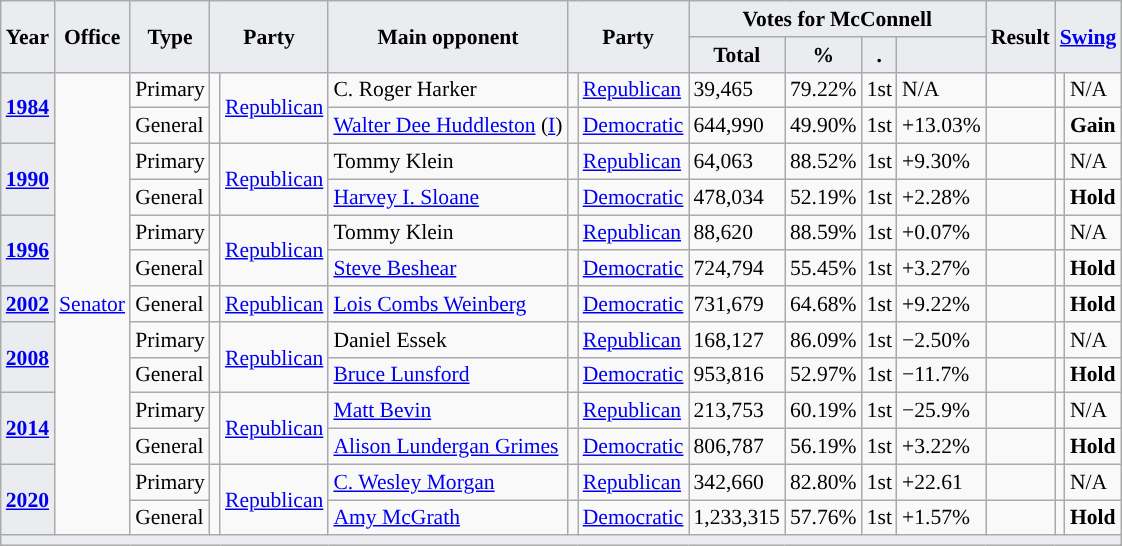<table class="wikitable" style="font-size: 90%;">
<tr>
<th style="background-color:#EAECF0;" rowspan=2>Year</th>
<th style="background-color:#EAECF0;" rowspan=2>Office</th>
<th style="background-color:#EAECF0;" rowspan=2>Type</th>
<th style="background-color:#EAECF0;" colspan=2 rowspan=2>Party</th>
<th style="background-color:#EAECF0;" rowspan=2>Main opponent</th>
<th style="background-color:#EAECF0;" colspan=2 rowspan=2>Party</th>
<th style="background-color:#EAECF0;" colspan=4>Votes for McConnell</th>
<th style="background-color:#EAECF0;" rowspan=2>Result</th>
<th style="background-color:#EAECF0;" colspan=2 rowspan=2><a href='#'>Swing</a></th>
</tr>
<tr>
<th style="background-color:#EAECF0;">Total</th>
<th style="background-color:#EAECF0;">%</th>
<th style="background-color:#EAECF0;">.</th>
<th style="background-color:#EAECF0;"></th>
</tr>
<tr>
<th style="background-color:#EAECF0;" rowspan=2><strong><a href='#'>1984</a></strong></th>
<td rowspan=13><a href='#'>Senator</a></td>
<td>Primary</td>
<td rowspan=2 style="background-color:"></td>
<td rowspan=2><a href='#'>Republican</a></td>
<td>C. Roger Harker</td>
<td style="background-color:"></td>
<td><a href='#'>Republican</a></td>
<td>39,465</td>
<td>79.22%</td>
<td>1st</td>
<td>N/A</td>
<td></td>
<td style="background-color:"></td>
<td>N/A</td>
</tr>
<tr>
<td>General</td>
<td><a href='#'>Walter Dee Huddleston</a> (<a href='#'>I</a>)</td>
<td style="background-color:"></td>
<td><a href='#'>Democratic</a></td>
<td>644,990</td>
<td>49.90%</td>
<td>1st</td>
<td>+13.03%</td>
<td></td>
<td style="background-color:"></td>
<td><strong>Gain</strong></td>
</tr>
<tr>
<th style="background-color:#EAECF0;" rowspan=2><strong><a href='#'>1990</a></strong></th>
<td>Primary</td>
<td rowspan=2 style="background-color:"></td>
<td rowspan=2><a href='#'>Republican</a></td>
<td>Tommy Klein</td>
<td style="background-color:"></td>
<td><a href='#'>Republican</a></td>
<td>64,063</td>
<td>88.52%</td>
<td>1st</td>
<td>+9.30%</td>
<td></td>
<td style="background-color:"></td>
<td>N/A</td>
</tr>
<tr>
<td>General</td>
<td><a href='#'>Harvey I. Sloane</a></td>
<td style="background-color:"></td>
<td><a href='#'>Democratic</a></td>
<td>478,034</td>
<td>52.19%</td>
<td>1st</td>
<td>+2.28%</td>
<td></td>
<td style="background-color:"></td>
<td><strong>Hold</strong></td>
</tr>
<tr>
<th style="background-color:#EAECF0;" rowspan=2><strong><a href='#'>1996</a></strong></th>
<td>Primary</td>
<td rowspan=2 style="background-color:"></td>
<td rowspan=2><a href='#'>Republican</a></td>
<td>Tommy Klein</td>
<td style="background-color:"></td>
<td><a href='#'>Republican</a></td>
<td>88,620</td>
<td>88.59%</td>
<td>1st</td>
<td>+0.07%</td>
<td></td>
<td style="background-color:"></td>
<td>N/A</td>
</tr>
<tr>
<td>General</td>
<td><a href='#'>Steve Beshear</a></td>
<td style="background-color:"></td>
<td><a href='#'>Democratic</a></td>
<td>724,794</td>
<td>55.45%</td>
<td>1st</td>
<td>+3.27%</td>
<td></td>
<td style="background-color:"></td>
<td><strong>Hold</strong></td>
</tr>
<tr>
<th style="background-color:#EAECF0;"><strong><a href='#'>2002</a></strong></th>
<td>General</td>
<td style="background-color:"></td>
<td><a href='#'>Republican</a></td>
<td><a href='#'>Lois Combs Weinberg</a></td>
<td style="background-color:"></td>
<td><a href='#'>Democratic</a></td>
<td>731,679</td>
<td>64.68%</td>
<td>1st</td>
<td>+9.22%</td>
<td></td>
<td style="background-color:"></td>
<td><strong>Hold</strong></td>
</tr>
<tr>
<th style="background-color:#EAECF0;" rowspan=2><strong><a href='#'>2008</a></strong></th>
<td>Primary</td>
<td rowspan=2 style="background-color:"></td>
<td rowspan=2><a href='#'>Republican</a></td>
<td>Daniel Essek</td>
<td style="background-color:"></td>
<td><a href='#'>Republican</a></td>
<td>168,127</td>
<td>86.09%</td>
<td>1st</td>
<td>−2.50%</td>
<td></td>
<td style="background-color:"></td>
<td>N/A</td>
</tr>
<tr>
<td>General</td>
<td><a href='#'>Bruce Lunsford</a></td>
<td style="background-color:"></td>
<td><a href='#'>Democratic</a></td>
<td>953,816</td>
<td>52.97%</td>
<td>1st</td>
<td>−11.7%</td>
<td></td>
<td style="background-color:"></td>
<td><strong>Hold</strong></td>
</tr>
<tr>
<th style="background-color:#EAECF0;" rowspan=2><strong><a href='#'>2014</a></strong></th>
<td>Primary</td>
<td rowspan=2 style="background-color:"></td>
<td rowspan=2><a href='#'>Republican</a></td>
<td><a href='#'>Matt Bevin</a></td>
<td style="background-color:"></td>
<td><a href='#'>Republican</a></td>
<td>213,753</td>
<td>60.19%</td>
<td>1st</td>
<td>−25.9%</td>
<td></td>
<td style="background-color:"></td>
<td>N/A</td>
</tr>
<tr>
<td>General</td>
<td><a href='#'>Alison Lundergan Grimes</a></td>
<td style="background-color:"></td>
<td><a href='#'>Democratic</a></td>
<td>806,787</td>
<td>56.19%</td>
<td>1st</td>
<td>+3.22%</td>
<td></td>
<td style="background-color:"></td>
<td><strong>Hold</strong></td>
</tr>
<tr>
<th style="background-color:#EAECF0;" rowspan=2><strong><a href='#'>2020</a></strong></th>
<td>Primary</td>
<td rowspan=2 style="background-color:"></td>
<td rowspan=2><a href='#'>Republican</a></td>
<td><a href='#'>C. Wesley Morgan</a></td>
<td style="background-color:"></td>
<td><a href='#'>Republican</a></td>
<td>342,660</td>
<td>82.80%</td>
<td>1st</td>
<td>+22.61</td>
<td></td>
<td style="background-color:"></td>
<td>N/A</td>
</tr>
<tr>
<td>General</td>
<td><a href='#'>Amy McGrath</a></td>
<td style="background-color:"></td>
<td><a href='#'>Democratic</a></td>
<td>1,233,315</td>
<td>57.76%</td>
<td>1st</td>
<td>+1.57%</td>
<td></td>
<td style="background-color:"></td>
<td><strong>Hold</strong></td>
</tr>
<tr>
<th style="background-color:#EAECF0;" colspan=15></th>
</tr>
</table>
